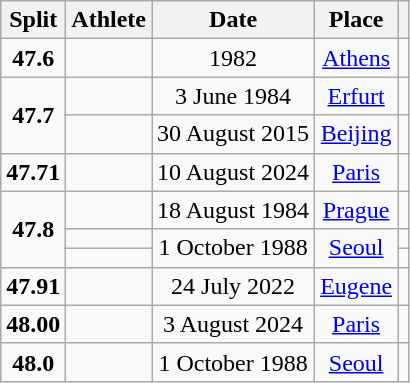<table class="wikitable sortable" style="text-align:center;">
<tr>
<th scope="col">Split</th>
<th scope="col">Athlete</th>
<th scope="col">Date</th>
<th scope="col">Place</th>
<th scope="col" class="unsortable"></th>
</tr>
<tr>
<td><strong>47.6</strong></td>
<td style="text-align:left"></td>
<td> 1982</td>
<td><a href='#'>Athens</a></td>
<td></td>
</tr>
<tr>
<td rowspan="2"><strong>47.7</strong></td>
<td style="text-align:left"></td>
<td>3 June 1984</td>
<td><a href='#'>Erfurt</a></td>
<td></td>
</tr>
<tr>
<td style="text-align:left"></td>
<td>30 August 2015</td>
<td><a href='#'>Beijing</a></td>
<td></td>
</tr>
<tr>
<td><strong>47.71</strong></td>
<td style="text-align:left"></td>
<td>10 August 2024</td>
<td><a href='#'>Paris</a></td>
<td style="text-align:center"></td>
</tr>
<tr>
<td rowspan="3"><strong>47.8</strong></td>
<td style="text-align:left"></td>
<td>18 August 1984</td>
<td><a href='#'>Prague</a></td>
<td></td>
</tr>
<tr>
<td style="text-align:left"></td>
<td rowspan="2">1 October 1988</td>
<td rowspan="2"><a href='#'>Seoul</a></td>
<td></td>
</tr>
<tr>
<td style="text-align:left"></td>
<td></td>
</tr>
<tr>
<td><strong>47.91</strong></td>
<td style="text-align:left"></td>
<td>24 July 2022</td>
<td><a href='#'>Eugene</a></td>
<td></td>
</tr>
<tr>
<td><strong>48.00</strong></td>
<td style="text-align:left"></td>
<td>3 August 2024</td>
<td><a href='#'>Paris</a></td>
<td style="text-align:center"></td>
</tr>
<tr>
<td><strong>48.0</strong></td>
<td style="text-align:left"></td>
<td>1 October 1988</td>
<td><a href='#'>Seoul</a></td>
<td></td>
</tr>
</table>
